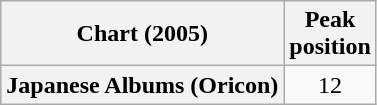<table class="wikitable sortable plainrowheaders">
<tr>
<th>Chart (2005)</th>
<th>Peak<br>position</th>
</tr>
<tr>
<th scope="row">Japanese Albums (Oricon)</th>
<td align="center">12</td>
</tr>
</table>
